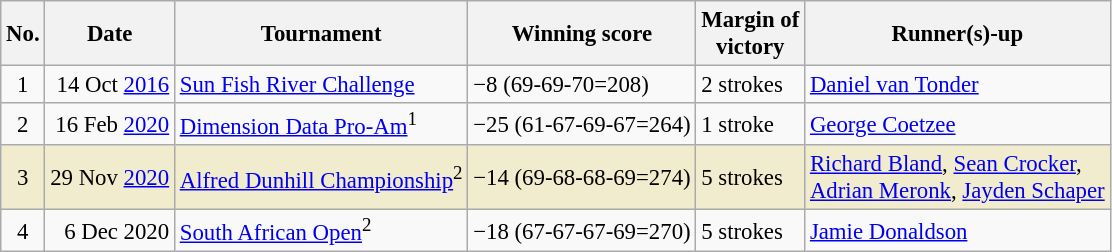<table class="wikitable" style="font-size:95%;">
<tr>
<th>No.</th>
<th>Date</th>
<th>Tournament</th>
<th>Winning score</th>
<th>Margin of<br>victory</th>
<th>Runner(s)-up</th>
</tr>
<tr>
<td align=center>1</td>
<td align=right>14 Oct <a href='#'>2016</a></td>
<td><a href='#'>Sun Fish River Challenge</a></td>
<td>−8 (69-69-70=208)</td>
<td>2 strokes</td>
<td> <a href='#'>Daniel van Tonder</a></td>
</tr>
<tr>
<td align=center>2</td>
<td align=right>16 Feb <a href='#'>2020</a></td>
<td><a href='#'>Dimension Data Pro-Am</a><sup>1</sup></td>
<td>−25 (61-67-69-67=264)</td>
<td>1 stroke</td>
<td> <a href='#'>George Coetzee</a></td>
</tr>
<tr style="background:#f2ecce;">
<td align=center>3</td>
<td align=right>29 Nov <a href='#'>2020</a></td>
<td><a href='#'>Alfred Dunhill Championship</a><sup>2</sup></td>
<td>−14 (69-68-68-69=274)</td>
<td>5 strokes</td>
<td> <a href='#'>Richard Bland</a>,  <a href='#'>Sean Crocker</a>,<br> <a href='#'>Adrian Meronk</a>,  <a href='#'>Jayden Schaper</a></td>
</tr>
<tr>
<td align=center>4</td>
<td align=right>6 Dec 2020</td>
<td><a href='#'>South African Open</a><sup>2</sup></td>
<td>−18 (67-67-67-69=270)</td>
<td>5 strokes</td>
<td> <a href='#'>Jamie Donaldson</a></td>
</tr>
</table>
